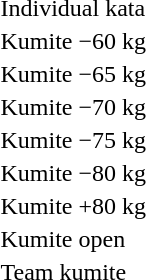<table>
<tr>
<td rowspan=2>Individual kata</td>
<td rowspan=2></td>
<td rowspan=2></td>
<td></td>
</tr>
<tr>
<td></td>
</tr>
<tr>
<td rowspan=2>Kumite −60 kg</td>
<td rowspan=2></td>
<td rowspan=2></td>
<td></td>
</tr>
<tr>
<td></td>
</tr>
<tr>
<td rowspan=2>Kumite −65 kg</td>
<td rowspan=2></td>
<td rowspan=2></td>
<td></td>
</tr>
<tr>
<td></td>
</tr>
<tr>
<td rowspan=2>Kumite −70 kg</td>
<td rowspan=2></td>
<td rowspan=2></td>
<td></td>
</tr>
<tr>
<td></td>
</tr>
<tr>
<td rowspan=2>Kumite −75 kg</td>
<td rowspan=2></td>
<td rowspan=2></td>
<td></td>
</tr>
<tr>
<td></td>
</tr>
<tr>
<td rowspan=2>Kumite −80 kg</td>
<td rowspan=2></td>
<td rowspan=2></td>
<td></td>
</tr>
<tr>
<td></td>
</tr>
<tr>
<td rowspan=2>Kumite +80 kg</td>
<td rowspan=2></td>
<td rowspan=2></td>
<td></td>
</tr>
<tr>
<td></td>
</tr>
<tr>
<td rowspan=2>Kumite open</td>
<td rowspan=2></td>
<td rowspan=2></td>
<td></td>
</tr>
<tr>
<td></td>
</tr>
<tr>
<td rowspan=2>Team kumite</td>
<td rowspan=2></td>
<td rowspan=2></td>
<td></td>
</tr>
<tr>
<td></td>
</tr>
</table>
